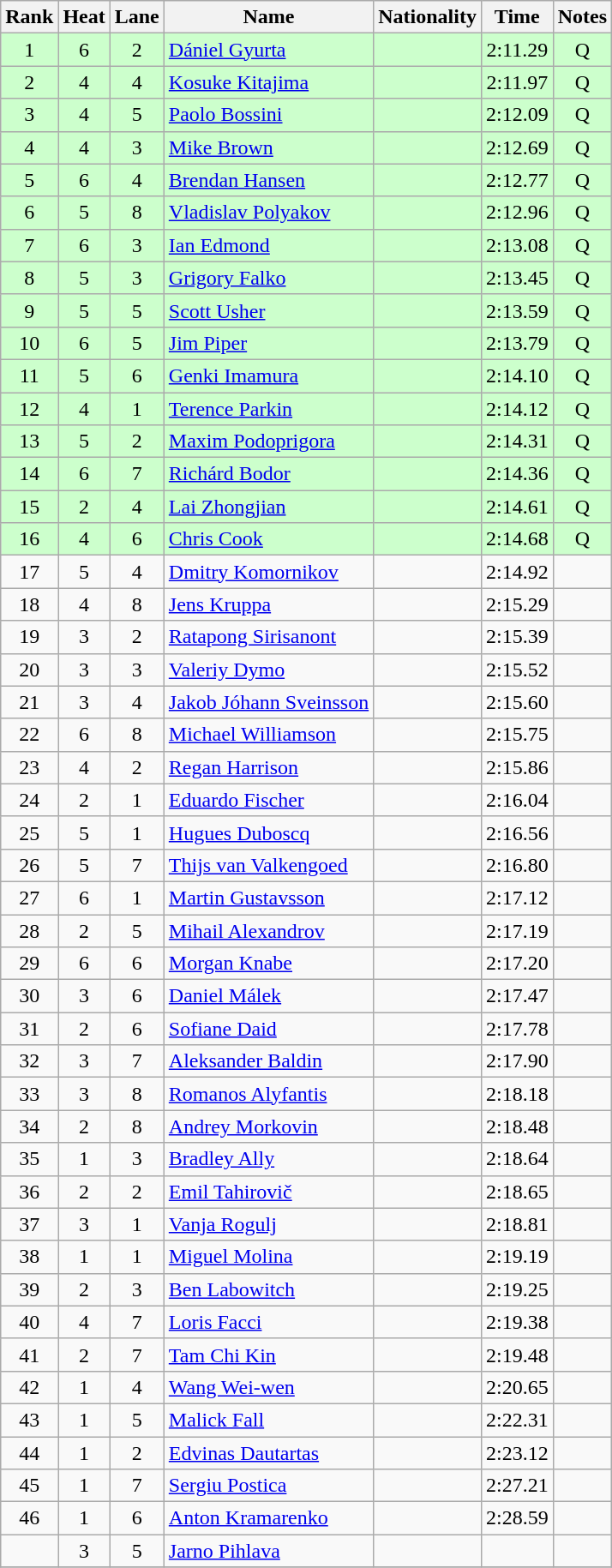<table class="wikitable sortable" style="text-align:center">
<tr>
<th>Rank</th>
<th>Heat</th>
<th>Lane</th>
<th>Name</th>
<th>Nationality</th>
<th>Time</th>
<th>Notes</th>
</tr>
<tr bgcolor=ccffcc>
<td>1</td>
<td>6</td>
<td>2</td>
<td align=left><a href='#'>Dániel Gyurta</a></td>
<td align=left></td>
<td>2:11.29</td>
<td>Q</td>
</tr>
<tr bgcolor=ccffcc>
<td>2</td>
<td>4</td>
<td>4</td>
<td align=left><a href='#'>Kosuke Kitajima</a></td>
<td align=left></td>
<td>2:11.97</td>
<td>Q</td>
</tr>
<tr bgcolor=ccffcc>
<td>3</td>
<td>4</td>
<td>5</td>
<td align=left><a href='#'>Paolo Bossini</a></td>
<td align=left></td>
<td>2:12.09</td>
<td>Q</td>
</tr>
<tr bgcolor=ccffcc>
<td>4</td>
<td>4</td>
<td>3</td>
<td align=left><a href='#'>Mike Brown</a></td>
<td align=left></td>
<td>2:12.69</td>
<td>Q</td>
</tr>
<tr bgcolor=ccffcc>
<td>5</td>
<td>6</td>
<td>4</td>
<td align=left><a href='#'>Brendan Hansen</a></td>
<td align=left></td>
<td>2:12.77</td>
<td>Q</td>
</tr>
<tr bgcolor=ccffcc>
<td>6</td>
<td>5</td>
<td>8</td>
<td align=left><a href='#'>Vladislav Polyakov</a></td>
<td align=left></td>
<td>2:12.96</td>
<td>Q</td>
</tr>
<tr bgcolor=ccffcc>
<td>7</td>
<td>6</td>
<td>3</td>
<td align=left><a href='#'>Ian Edmond</a></td>
<td align=left></td>
<td>2:13.08</td>
<td>Q</td>
</tr>
<tr bgcolor=ccffcc>
<td>8</td>
<td>5</td>
<td>3</td>
<td align=left><a href='#'>Grigory Falko</a></td>
<td align=left></td>
<td>2:13.45</td>
<td>Q</td>
</tr>
<tr bgcolor=ccffcc>
<td>9</td>
<td>5</td>
<td>5</td>
<td align=left><a href='#'>Scott Usher</a></td>
<td align=left></td>
<td>2:13.59</td>
<td>Q</td>
</tr>
<tr bgcolor=ccffcc>
<td>10</td>
<td>6</td>
<td>5</td>
<td align=left><a href='#'>Jim Piper</a></td>
<td align=left></td>
<td>2:13.79</td>
<td>Q</td>
</tr>
<tr bgcolor=ccffcc>
<td>11</td>
<td>5</td>
<td>6</td>
<td align=left><a href='#'>Genki Imamura</a></td>
<td align=left></td>
<td>2:14.10</td>
<td>Q</td>
</tr>
<tr bgcolor=ccffcc>
<td>12</td>
<td>4</td>
<td>1</td>
<td align=left><a href='#'>Terence Parkin</a></td>
<td align=left></td>
<td>2:14.12</td>
<td>Q</td>
</tr>
<tr bgcolor=ccffcc>
<td>13</td>
<td>5</td>
<td>2</td>
<td align=left><a href='#'>Maxim Podoprigora</a></td>
<td align=left></td>
<td>2:14.31</td>
<td>Q</td>
</tr>
<tr bgcolor=ccffcc>
<td>14</td>
<td>6</td>
<td>7</td>
<td align=left><a href='#'>Richárd Bodor</a></td>
<td align=left></td>
<td>2:14.36</td>
<td>Q</td>
</tr>
<tr bgcolor=ccffcc>
<td>15</td>
<td>2</td>
<td>4</td>
<td align=left><a href='#'>Lai Zhongjian</a></td>
<td align=left></td>
<td>2:14.61</td>
<td>Q</td>
</tr>
<tr bgcolor=ccffcc>
<td>16</td>
<td>4</td>
<td>6</td>
<td align=left><a href='#'>Chris Cook</a></td>
<td align=left></td>
<td>2:14.68</td>
<td>Q</td>
</tr>
<tr>
<td>17</td>
<td>5</td>
<td>4</td>
<td align=left><a href='#'>Dmitry Komornikov</a></td>
<td align=left></td>
<td>2:14.92</td>
<td></td>
</tr>
<tr>
<td>18</td>
<td>4</td>
<td>8</td>
<td align=left><a href='#'>Jens Kruppa</a></td>
<td align=left></td>
<td>2:15.29</td>
<td></td>
</tr>
<tr>
<td>19</td>
<td>3</td>
<td>2</td>
<td align=left><a href='#'>Ratapong Sirisanont</a></td>
<td align=left></td>
<td>2:15.39</td>
<td></td>
</tr>
<tr>
<td>20</td>
<td>3</td>
<td>3</td>
<td align=left><a href='#'>Valeriy Dymo</a></td>
<td align=left></td>
<td>2:15.52</td>
<td></td>
</tr>
<tr>
<td>21</td>
<td>3</td>
<td>4</td>
<td align=left><a href='#'>Jakob Jóhann Sveinsson</a></td>
<td align=left></td>
<td>2:15.60</td>
<td></td>
</tr>
<tr>
<td>22</td>
<td>6</td>
<td>8</td>
<td align=left><a href='#'>Michael Williamson</a></td>
<td align=left></td>
<td>2:15.75</td>
<td></td>
</tr>
<tr>
<td>23</td>
<td>4</td>
<td>2</td>
<td align=left><a href='#'>Regan Harrison</a></td>
<td align=left></td>
<td>2:15.86</td>
<td></td>
</tr>
<tr>
<td>24</td>
<td>2</td>
<td>1</td>
<td align=left><a href='#'>Eduardo Fischer</a></td>
<td align=left></td>
<td>2:16.04</td>
<td></td>
</tr>
<tr>
<td>25</td>
<td>5</td>
<td>1</td>
<td align=left><a href='#'>Hugues Duboscq</a></td>
<td align=left></td>
<td>2:16.56</td>
<td></td>
</tr>
<tr>
<td>26</td>
<td>5</td>
<td>7</td>
<td align=left><a href='#'>Thijs van Valkengoed</a></td>
<td align=left></td>
<td>2:16.80</td>
<td></td>
</tr>
<tr>
<td>27</td>
<td>6</td>
<td>1</td>
<td align=left><a href='#'>Martin Gustavsson</a></td>
<td align=left></td>
<td>2:17.12</td>
<td></td>
</tr>
<tr>
<td>28</td>
<td>2</td>
<td>5</td>
<td align=left><a href='#'>Mihail Alexandrov</a></td>
<td align=left></td>
<td>2:17.19</td>
<td></td>
</tr>
<tr>
<td>29</td>
<td>6</td>
<td>6</td>
<td align=left><a href='#'>Morgan Knabe</a></td>
<td align=left></td>
<td>2:17.20</td>
<td></td>
</tr>
<tr>
<td>30</td>
<td>3</td>
<td>6</td>
<td align=left><a href='#'>Daniel Málek</a></td>
<td align=left></td>
<td>2:17.47</td>
<td></td>
</tr>
<tr>
<td>31</td>
<td>2</td>
<td>6</td>
<td align=left><a href='#'>Sofiane Daid</a></td>
<td align=left></td>
<td>2:17.78</td>
<td></td>
</tr>
<tr>
<td>32</td>
<td>3</td>
<td>7</td>
<td align=left><a href='#'>Aleksander Baldin</a></td>
<td align=left></td>
<td>2:17.90</td>
<td></td>
</tr>
<tr>
<td>33</td>
<td>3</td>
<td>8</td>
<td align=left><a href='#'>Romanos Alyfantis</a></td>
<td align=left></td>
<td>2:18.18</td>
<td></td>
</tr>
<tr>
<td>34</td>
<td>2</td>
<td>8</td>
<td align=left><a href='#'>Andrey Morkovin</a></td>
<td align=left></td>
<td>2:18.48</td>
<td></td>
</tr>
<tr>
<td>35</td>
<td>1</td>
<td>3</td>
<td align=left><a href='#'>Bradley Ally</a></td>
<td align=left></td>
<td>2:18.64</td>
<td></td>
</tr>
<tr>
<td>36</td>
<td>2</td>
<td>2</td>
<td align=left><a href='#'>Emil Tahirovič</a></td>
<td align=left></td>
<td>2:18.65</td>
<td></td>
</tr>
<tr>
<td>37</td>
<td>3</td>
<td>1</td>
<td align=left><a href='#'>Vanja Rogulj</a></td>
<td align=left></td>
<td>2:18.81</td>
<td></td>
</tr>
<tr>
<td>38</td>
<td>1</td>
<td>1</td>
<td align=left><a href='#'>Miguel Molina</a></td>
<td align=left></td>
<td>2:19.19</td>
<td></td>
</tr>
<tr>
<td>39</td>
<td>2</td>
<td>3</td>
<td align=left><a href='#'>Ben Labowitch</a></td>
<td align=left></td>
<td>2:19.25</td>
<td></td>
</tr>
<tr>
<td>40</td>
<td>4</td>
<td>7</td>
<td align=left><a href='#'>Loris Facci</a></td>
<td align=left></td>
<td>2:19.38</td>
<td></td>
</tr>
<tr>
<td>41</td>
<td>2</td>
<td>7</td>
<td align=left><a href='#'>Tam Chi Kin</a></td>
<td align=left></td>
<td>2:19.48</td>
<td></td>
</tr>
<tr>
<td>42</td>
<td>1</td>
<td>4</td>
<td align=left><a href='#'>Wang Wei-wen</a></td>
<td align=left></td>
<td>2:20.65</td>
<td></td>
</tr>
<tr>
<td>43</td>
<td>1</td>
<td>5</td>
<td align=left><a href='#'>Malick Fall</a></td>
<td align=left></td>
<td>2:22.31</td>
<td></td>
</tr>
<tr>
<td>44</td>
<td>1</td>
<td>2</td>
<td align=left><a href='#'>Edvinas Dautartas</a></td>
<td align=left></td>
<td>2:23.12</td>
<td></td>
</tr>
<tr>
<td>45</td>
<td>1</td>
<td>7</td>
<td align=left><a href='#'>Sergiu Postica</a></td>
<td align=left></td>
<td>2:27.21</td>
<td></td>
</tr>
<tr>
<td>46</td>
<td>1</td>
<td>6</td>
<td align=left><a href='#'>Anton Kramarenko</a></td>
<td align=left></td>
<td>2:28.59</td>
<td></td>
</tr>
<tr>
<td></td>
<td>3</td>
<td>5</td>
<td align=left><a href='#'>Jarno Pihlava</a></td>
<td align=left></td>
<td></td>
<td></td>
</tr>
<tr>
</tr>
</table>
